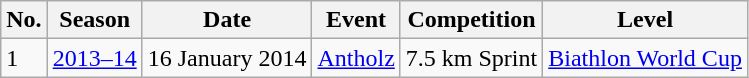<table class="wikitable">
<tr>
<th>No.</th>
<th>Season</th>
<th>Date</th>
<th>Event</th>
<th>Competition</th>
<th>Level</th>
</tr>
<tr>
<td>1</td>
<td rowspan=1><a href='#'>2013–14</a></td>
<td>16 January 2014</td>
<td> <a href='#'>Antholz</a></td>
<td>7.5 km Sprint</td>
<td><a href='#'>Biathlon World Cup</a></td>
</tr>
</table>
